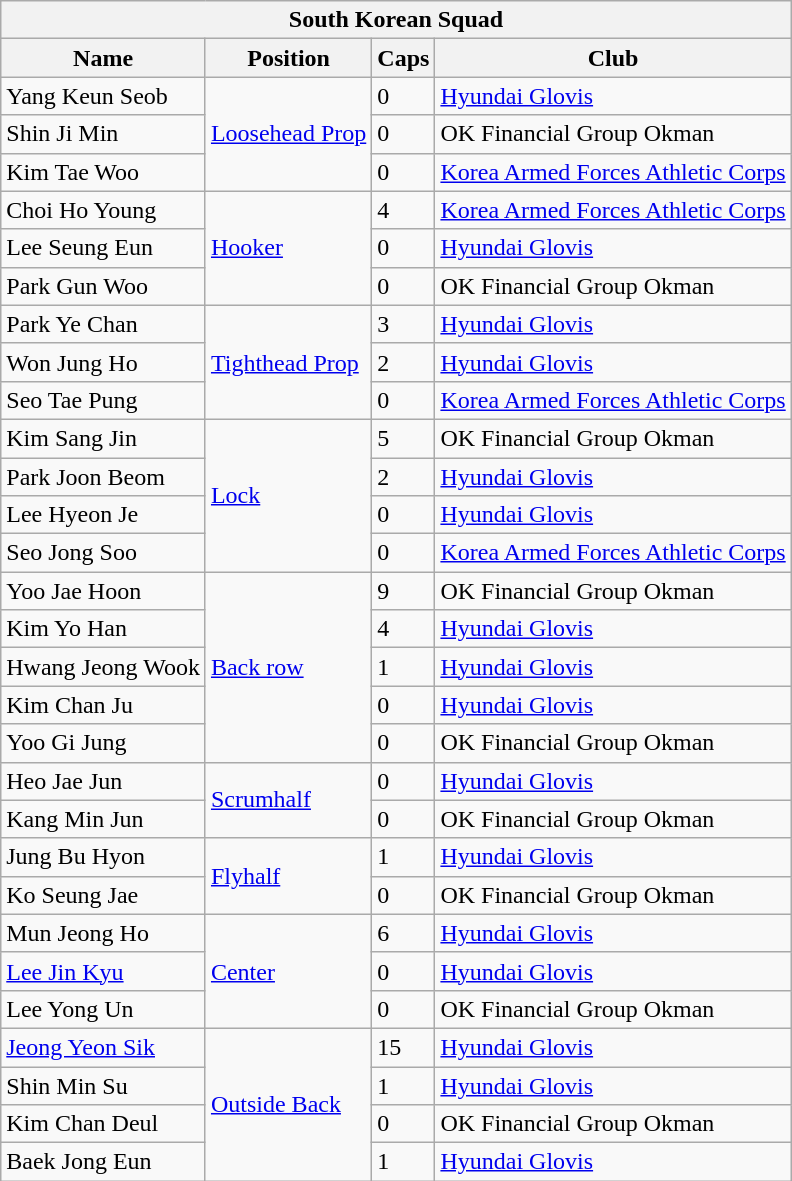<table class="wikitable mw-collapsible mw-collapsed">
<tr>
<th colspan="4">South Korean Squad</th>
</tr>
<tr>
<th>Name</th>
<th>Position</th>
<th>Caps</th>
<th>Club</th>
</tr>
<tr>
<td>Yang Keun Seob</td>
<td rowspan="3"><a href='#'>Loosehead Prop</a></td>
<td>0</td>
<td> <a href='#'>Hyundai Glovis</a></td>
</tr>
<tr>
<td>Shin Ji Min</td>
<td>0</td>
<td> OK Financial Group Okman</td>
</tr>
<tr>
<td>Kim Tae Woo</td>
<td>0</td>
<td> <a href='#'>Korea Armed Forces Athletic Corps</a></td>
</tr>
<tr>
<td>Choi Ho Young</td>
<td rowspan="3"><a href='#'>Hooker</a></td>
<td>4</td>
<td> <a href='#'>Korea Armed Forces Athletic Corps</a></td>
</tr>
<tr>
<td>Lee Seung Eun</td>
<td>0</td>
<td> <a href='#'>Hyundai Glovis</a></td>
</tr>
<tr>
<td>Park Gun Woo</td>
<td>0</td>
<td> OK Financial Group Okman</td>
</tr>
<tr>
<td>Park Ye Chan</td>
<td rowspan="3"><a href='#'>Tighthead Prop</a></td>
<td>3</td>
<td> <a href='#'>Hyundai Glovis</a></td>
</tr>
<tr>
<td>Won Jung Ho</td>
<td>2</td>
<td> <a href='#'>Hyundai Glovis</a></td>
</tr>
<tr>
<td>Seo Tae Pung</td>
<td>0</td>
<td> <a href='#'>Korea Armed Forces Athletic Corps</a></td>
</tr>
<tr>
<td>Kim Sang Jin</td>
<td rowspan="4"><a href='#'>Lock</a></td>
<td>5</td>
<td> OK Financial Group Okman</td>
</tr>
<tr>
<td>Park Joon Beom</td>
<td>2</td>
<td> <a href='#'>Hyundai Glovis</a></td>
</tr>
<tr>
<td>Lee Hyeon Je</td>
<td>0</td>
<td> <a href='#'>Hyundai Glovis</a></td>
</tr>
<tr>
<td>Seo Jong Soo</td>
<td>0</td>
<td> <a href='#'>Korea Armed Forces Athletic Corps</a></td>
</tr>
<tr>
<td>Yoo Jae Hoon</td>
<td rowspan="5"><a href='#'>Back row</a></td>
<td>9</td>
<td> OK Financial Group Okman</td>
</tr>
<tr>
<td>Kim Yo Han</td>
<td>4</td>
<td> <a href='#'>Hyundai Glovis</a></td>
</tr>
<tr>
<td>Hwang Jeong Wook</td>
<td>1</td>
<td> <a href='#'>Hyundai Glovis</a></td>
</tr>
<tr>
<td>Kim Chan Ju</td>
<td>0</td>
<td> <a href='#'>Hyundai Glovis</a></td>
</tr>
<tr>
<td>Yoo Gi Jung</td>
<td>0</td>
<td> OK Financial Group Okman</td>
</tr>
<tr>
<td>Heo Jae Jun</td>
<td rowspan="2"><a href='#'>Scrumhalf</a></td>
<td>0</td>
<td> <a href='#'>Hyundai Glovis</a></td>
</tr>
<tr>
<td>Kang Min Jun</td>
<td>0</td>
<td> OK Financial Group Okman</td>
</tr>
<tr>
<td>Jung Bu Hyon</td>
<td rowspan="2"><a href='#'>Flyhalf</a></td>
<td>1</td>
<td> <a href='#'>Hyundai Glovis</a></td>
</tr>
<tr>
<td>Ko Seung Jae</td>
<td>0</td>
<td> OK Financial Group Okman</td>
</tr>
<tr>
<td>Mun Jeong Ho</td>
<td rowspan="3"><a href='#'>Center</a></td>
<td>6</td>
<td> <a href='#'>Hyundai Glovis</a></td>
</tr>
<tr>
<td><a href='#'>Lee Jin Kyu</a></td>
<td>0</td>
<td> <a href='#'>Hyundai Glovis</a></td>
</tr>
<tr>
<td>Lee Yong Un</td>
<td>0</td>
<td> OK Financial Group Okman</td>
</tr>
<tr>
<td><a href='#'>Jeong Yeon Sik</a></td>
<td rowspan="4"><a href='#'>Outside Back</a></td>
<td>15</td>
<td> <a href='#'>Hyundai Glovis</a></td>
</tr>
<tr>
<td>Shin Min Su</td>
<td>1</td>
<td> <a href='#'>Hyundai Glovis</a></td>
</tr>
<tr>
<td>Kim Chan Deul</td>
<td>0</td>
<td> OK Financial Group Okman</td>
</tr>
<tr>
<td>Baek Jong Eun</td>
<td>1</td>
<td> <a href='#'>Hyundai Glovis</a></td>
</tr>
</table>
